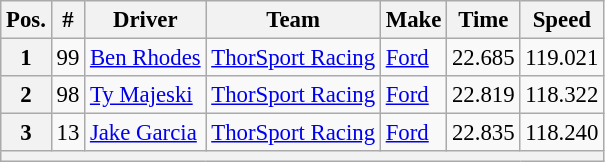<table class="wikitable" style="font-size:95%">
<tr>
<th>Pos.</th>
<th>#</th>
<th>Driver</th>
<th>Team</th>
<th>Make</th>
<th>Time</th>
<th>Speed</th>
</tr>
<tr>
<th>1</th>
<td>99</td>
<td><a href='#'>Ben Rhodes</a></td>
<td><a href='#'>ThorSport Racing</a></td>
<td><a href='#'>Ford</a></td>
<td>22.685</td>
<td>119.021</td>
</tr>
<tr>
<th>2</th>
<td>98</td>
<td><a href='#'>Ty Majeski</a></td>
<td><a href='#'>ThorSport Racing</a></td>
<td><a href='#'>Ford</a></td>
<td>22.819</td>
<td>118.322</td>
</tr>
<tr>
<th>3</th>
<td>13</td>
<td><a href='#'>Jake Garcia</a></td>
<td><a href='#'>ThorSport Racing</a></td>
<td><a href='#'>Ford</a></td>
<td>22.835</td>
<td>118.240</td>
</tr>
<tr>
<th colspan="7"></th>
</tr>
</table>
